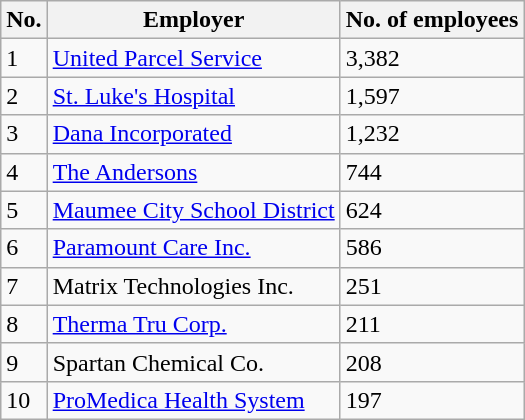<table class="wikitable" border="1">
<tr>
<th>No.</th>
<th>Employer</th>
<th>No. of employees</th>
</tr>
<tr>
<td>1</td>
<td><a href='#'>United Parcel Service</a></td>
<td>3,382</td>
</tr>
<tr>
<td>2</td>
<td><a href='#'>St. Luke's Hospital</a></td>
<td>1,597</td>
</tr>
<tr>
<td>3</td>
<td><a href='#'>Dana Incorporated</a></td>
<td>1,232</td>
</tr>
<tr>
<td>4</td>
<td><a href='#'>The Andersons</a></td>
<td>744</td>
</tr>
<tr>
<td>5</td>
<td><a href='#'>Maumee City School District</a></td>
<td>624</td>
</tr>
<tr>
<td>6</td>
<td><a href='#'>Paramount Care Inc.</a></td>
<td>586</td>
</tr>
<tr>
<td>7</td>
<td>Matrix Technologies Inc.</td>
<td>251</td>
</tr>
<tr>
<td>8</td>
<td><a href='#'>Therma Tru Corp.</a></td>
<td>211</td>
</tr>
<tr>
<td>9</td>
<td>Spartan Chemical Co.</td>
<td>208</td>
</tr>
<tr>
<td>10</td>
<td><a href='#'>ProMedica Health System</a></td>
<td>197</td>
</tr>
</table>
